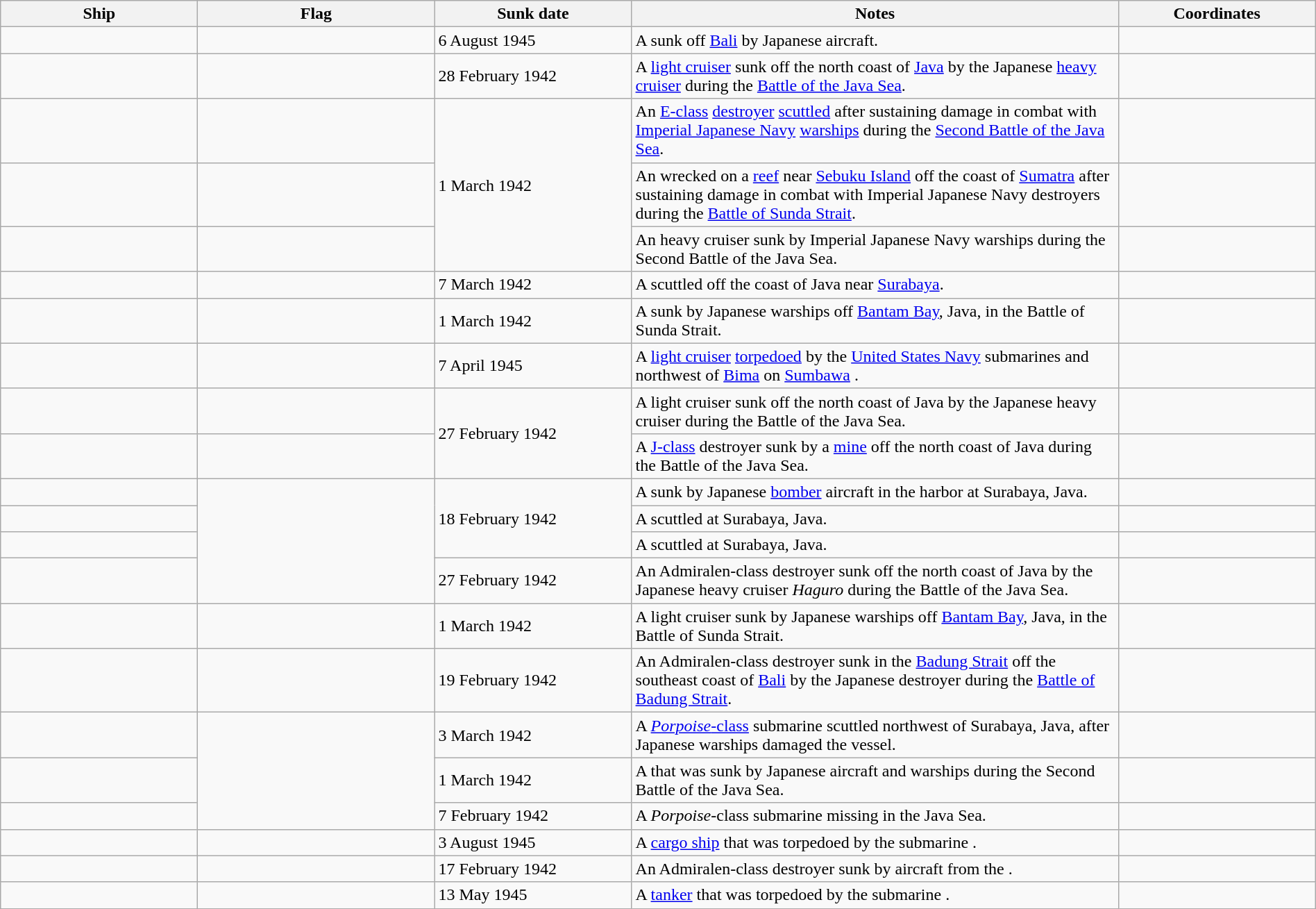<table class="wikitable sortable" style="width:100%" |>
<tr>
<th width="15%">Ship</th>
<th width="18%">Flag</th>
<th width="15%" align="right">Sunk date</th>
<th width="37%">Notes</th>
<th width="15%">Coordinates</th>
</tr>
<tr>
<td scope="row" data-sort-value="Bullhead"></td>
<td></td>
<td>6 August 1945</td>
<td>A  sunk off <a href='#'>Bali</a> by Japanese aircraft.</td>
<td></td>
</tr>
<tr>
<td scope="row" data-sort-value="De Ruyter"></td>
<td></td>
<td>28 February 1942</td>
<td>A <a href='#'>light cruiser</a> sunk off the north coast of <a href='#'>Java</a> by the Japanese <a href='#'>heavy cruiser</a>  during the <a href='#'>Battle of the Java Sea</a>.</td>
<td></td>
</tr>
<tr>
<td scope="row" data-sort-value="Encounter"></td>
<td></td>
<td rowspan="3">1 March 1942</td>
<td>An <a href='#'>E-class</a> <a href='#'>destroyer</a> <a href='#'>scuttled</a> after sustaining damage in combat with <a href='#'>Imperial Japanese Navy</a> <a href='#'>warships</a> during the <a href='#'>Second Battle of the Java Sea</a>.</td>
<td></td>
</tr>
<tr>
<td scope="row" data-sort-value="Evertsen"></td>
<td></td>
<td>An  wrecked on a <a href='#'>reef</a> near <a href='#'>Sebuku Island</a> off the coast of <a href='#'>Sumatra</a> after sustaining damage in combat with Imperial Japanese Navy destroyers during the <a href='#'>Battle of Sunda Strait</a>.</td>
<td></td>
</tr>
<tr>
<td scope="row" data-sort-value="Exeter"></td>
<td></td>
<td>An  heavy cruiser sunk by Imperial Japanese Navy warships during the Second Battle of the Java Sea.</td>
<td></td>
</tr>
<tr>
<td scope="row" data-sort-value="Gouden Leeuw"></td>
<td></td>
<td>7 March 1942</td>
<td>A  scuttled off the coast of Java near <a href='#'>Surabaya</a>.</td>
<td></td>
</tr>
<tr>
<td scope="row" data-sort-value="Houston"></td>
<td></td>
<td>1 March 1942</td>
<td>A  sunk by Japanese warships off <a href='#'>Bantam Bay</a>, Java, in the Battle of Sunda Strait.</td>
<td></td>
</tr>
<tr>
<td scope="row" data-sort-value="Isuzu"></td>
<td></td>
<td>7 April 1945</td>
<td>A  <a href='#'>light cruiser</a> <a href='#'>torpedoed</a> by the <a href='#'>United States Navy</a> submarines  and   northwest of <a href='#'>Bima</a> on <a href='#'>Sumbawa</a> .</td>
<td></td>
</tr>
<tr>
<td scope="row" data-sort-value="Java"></td>
<td></td>
<td rowspan="2">27 February 1942</td>
<td>A  light cruiser sunk off the north coast of Java by the Japanese heavy cruiser  during the Battle of the Java Sea.</td>
<td></td>
</tr>
<tr>
<td scope="row" data-sort-value="Jupiter"></td>
<td></td>
<td>A <a href='#'>J-class</a> destroyer sunk by a <a href='#'>mine</a> off the north coast of Java during the Battle of the Java Sea.</td>
<td></td>
</tr>
<tr>
<td scope="row" data-sort-value="K VII"></td>
<td rowspan="4"></td>
<td rowspan="3">18 February 1942</td>
<td>A  sunk by Japanese <a href='#'>bomber</a> aircraft in the harbor at Surabaya, Java.</td>
<td></td>
</tr>
<tr>
<td scope="row" data-sort-value="K X"></td>
<td>A  scuttled at Surabaya, Java.</td>
<td></td>
</tr>
<tr>
<td scope="row" data-sort-value="K XIII"></td>
<td>A  scuttled at Surabaya, Java.</td>
<td></td>
</tr>
<tr>
<td scope="row" data-sort-value="Kortenaer"></td>
<td>27 February 1942</td>
<td>An Admiralen-class destroyer sunk off the north coast of Java by the Japanese heavy cruiser <em>Haguro</em> during the Battle of the Java Sea.</td>
<td></td>
</tr>
<tr>
<td scope="row" data-sort-value="Perth"></td>
<td></td>
<td>1 March 1942</td>
<td>A  light cruiser sunk by Japanese warships off <a href='#'>Bantam Bay</a>, Java, in the Battle of Sunda Strait.</td>
<td></td>
</tr>
<tr>
<td scope="row" data-sort-value="Piet Hein"></td>
<td></td>
<td>19 February 1942</td>
<td>An Admiralen-class destroyer sunk in the <a href='#'>Badung Strait</a> off the southeast coast of <a href='#'>Bali</a> by the Japanese destroyer  during the <a href='#'>Battle of Badung Strait</a>.</td>
<td></td>
</tr>
<tr>
<td scope="row" data-sort-value="Perch"></td>
<td rowspan="3"></td>
<td>3 March 1942</td>
<td>A <a href='#'><em>Porpoise</em>-class</a> submarine scuttled northwest of Surabaya, Java, after Japanese warships damaged the vessel.</td>
<td></td>
</tr>
<tr>
<td></td>
<td>1 March 1942</td>
<td>A  that was sunk by Japanese aircraft and warships during the Second Battle of the Java Sea.</td>
<td></td>
</tr>
<tr>
<td scope="row" data-sort-value="Shark"></td>
<td>7 February 1942</td>
<td>A <em>Porpoise</em>-class submarine missing in the Java Sea.</td>
<td></td>
</tr>
<tr>
<td></td>
<td></td>
<td>3 August 1945</td>
<td>A <a href='#'>cargo ship</a> that was torpedoed by the submarine .</td>
<td></td>
</tr>
<tr>
<td></td>
<td></td>
<td>17 February 1942</td>
<td>An Admiralen-class destroyer sunk by aircraft from the .</td>
<td></td>
</tr>
<tr>
<td></td>
<td></td>
<td>13 May 1945</td>
<td>A <a href='#'>tanker</a> that was torpedoed by the submarine .</td>
<td></td>
</tr>
</table>
